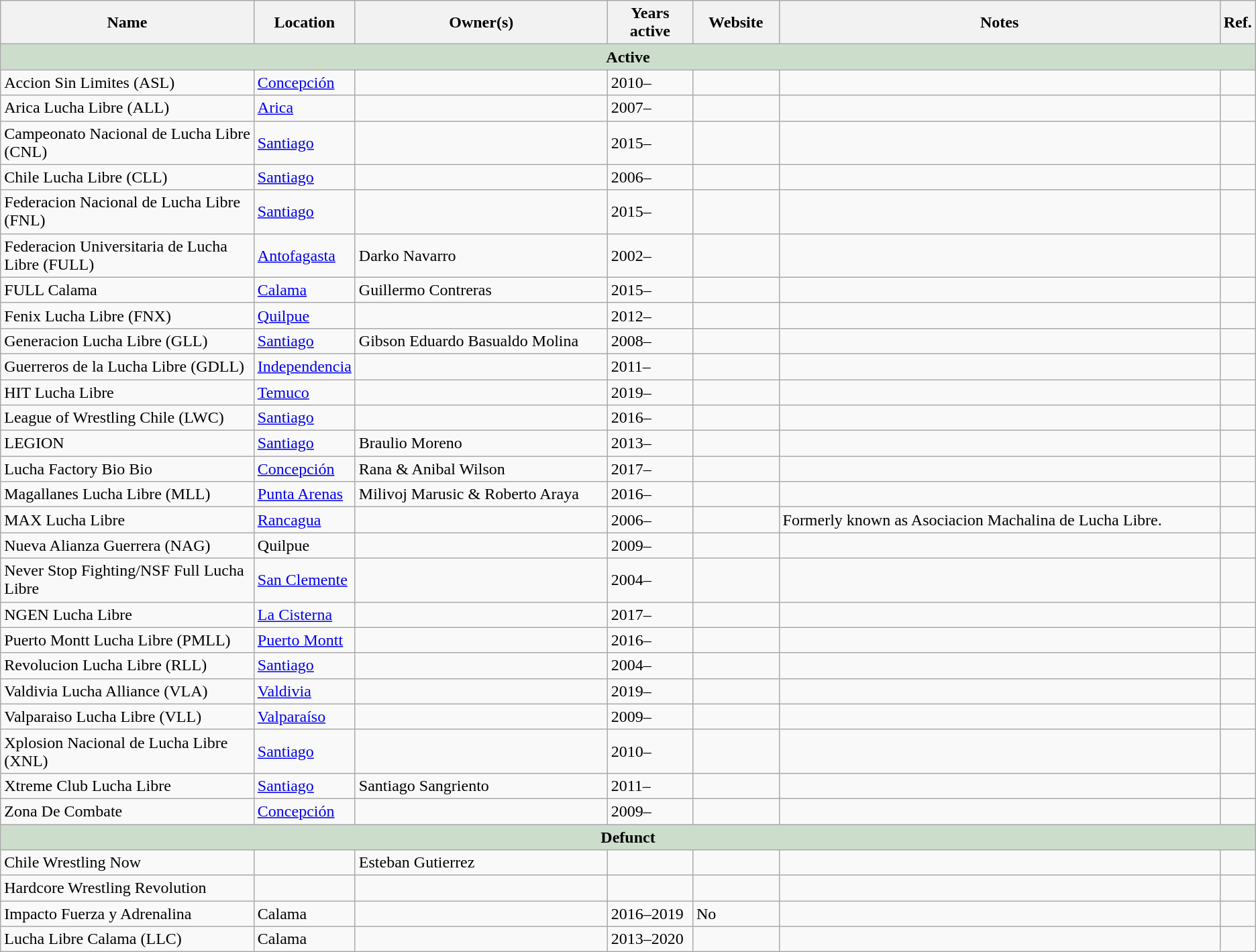<table class="wikitable sortable" style="text-align: left;">
<tr>
<th width="21%">Name</th>
<th width="7%">Location</th>
<th width="21%">Owner(s)</th>
<th width="7%">Years active</th>
<th width="7%">Website</th>
<th width="55%">Notes</th>
<th>Ref.</th>
</tr>
<tr>
<td colspan=7 style="background: #ccddcc;" align=center><strong>Active</strong></td>
</tr>
<tr>
<td>Accion Sin Limites (ASL)</td>
<td><a href='#'>Concepción</a></td>
<td></td>
<td>2010–</td>
<td></td>
<td></td>
<td></td>
</tr>
<tr>
<td>Arica Lucha Libre (ALL)</td>
<td><a href='#'>Arica</a></td>
<td></td>
<td>2007–</td>
<td></td>
<td></td>
<td></td>
</tr>
<tr>
<td>Campeonato Nacional de Lucha Libre (CNL)</td>
<td><a href='#'>Santiago</a></td>
<td></td>
<td>2015–</td>
<td></td>
<td></td>
<td></td>
</tr>
<tr>
<td>Chile Lucha Libre (CLL)</td>
<td><a href='#'>Santiago</a></td>
<td></td>
<td>2006–</td>
<td></td>
<td></td>
<td></td>
</tr>
<tr>
<td>Federacion Nacional de Lucha Libre (FNL)</td>
<td><a href='#'>Santiago</a></td>
<td></td>
<td>2015–</td>
<td></td>
<td></td>
<td></td>
</tr>
<tr>
<td>Federacion Universitaria de Lucha Libre (FULL)</td>
<td><a href='#'>Antofagasta</a></td>
<td>Darko Navarro</td>
<td>2002–</td>
<td></td>
<td></td>
<td></td>
</tr>
<tr>
<td>FULL Calama</td>
<td><a href='#'>Calama</a></td>
<td>Guillermo Contreras</td>
<td>2015–</td>
<td></td>
<td></td>
<td></td>
</tr>
<tr>
<td>Fenix Lucha Libre (FNX)</td>
<td><a href='#'>Quilpue</a></td>
<td></td>
<td>2012–</td>
<td></td>
<td></td>
<td></td>
</tr>
<tr>
<td>Generacion Lucha Libre (GLL)</td>
<td><a href='#'>Santiago</a></td>
<td>Gibson Eduardo Basualdo Molina</td>
<td>2008–</td>
<td></td>
<td></td>
<td></td>
</tr>
<tr>
<td>Guerreros de la Lucha Libre (GDLL)</td>
<td><a href='#'>Independencia</a></td>
<td></td>
<td>2011–</td>
<td></td>
<td></td>
<td></td>
</tr>
<tr>
<td>HIT Lucha Libre</td>
<td><a href='#'>Temuco</a></td>
<td></td>
<td>2019–</td>
<td></td>
<td></td>
<td></td>
</tr>
<tr>
<td>League of Wrestling Chile (LWC)</td>
<td><a href='#'>Santiago</a></td>
<td></td>
<td>2016–</td>
<td></td>
<td></td>
<td></td>
</tr>
<tr>
<td>LEGION</td>
<td><a href='#'>Santiago</a></td>
<td>Braulio Moreno</td>
<td>2013–</td>
<td></td>
<td></td>
<td></td>
</tr>
<tr>
<td>Lucha Factory Bio Bio</td>
<td><a href='#'>Concepción</a></td>
<td>Rana & Anibal Wilson</td>
<td>2017–</td>
<td></td>
<td></td>
<td></td>
</tr>
<tr>
<td>Magallanes Lucha Libre (MLL)</td>
<td><a href='#'>Punta Arenas</a></td>
<td>Milivoj Marusic & Roberto Araya</td>
<td>2016–</td>
<td></td>
<td></td>
<td></td>
</tr>
<tr>
<td>MAX Lucha Libre</td>
<td><a href='#'>Rancagua</a></td>
<td></td>
<td>2006–</td>
<td></td>
<td>Formerly known as Asociacion Machalina de Lucha Libre.</td>
<td></td>
</tr>
<tr>
<td>Nueva Alianza Guerrera (NAG)</td>
<td>Quilpue</td>
<td></td>
<td>2009–</td>
<td></td>
<td></td>
<td></td>
</tr>
<tr>
<td>Never Stop Fighting/NSF Full Lucha Libre</td>
<td><a href='#'>San Clemente</a></td>
<td></td>
<td>2004–</td>
<td></td>
<td></td>
<td></td>
</tr>
<tr>
<td>NGEN Lucha Libre</td>
<td><a href='#'>La Cisterna</a></td>
<td></td>
<td>2017–</td>
<td></td>
<td></td>
<td></td>
</tr>
<tr>
<td>Puerto Montt Lucha Libre (PMLL)</td>
<td><a href='#'>Puerto Montt</a></td>
<td></td>
<td>2016–</td>
<td></td>
<td></td>
<td></td>
</tr>
<tr>
<td>Revolucion Lucha Libre (RLL)</td>
<td><a href='#'>Santiago</a></td>
<td></td>
<td>2004–</td>
<td></td>
<td></td>
<td></td>
</tr>
<tr>
<td>Valdivia Lucha Alliance (VLA)</td>
<td><a href='#'>Valdivia</a></td>
<td></td>
<td>2019–</td>
<td></td>
<td></td>
<td></td>
</tr>
<tr>
<td>Valparaiso Lucha Libre (VLL)</td>
<td><a href='#'>Valparaíso</a></td>
<td></td>
<td>2009–</td>
<td></td>
<td></td>
<td></td>
</tr>
<tr>
<td>Xplosion Nacional de Lucha Libre (XNL)</td>
<td><a href='#'>Santiago</a></td>
<td></td>
<td>2010–</td>
<td></td>
<td></td>
<td></td>
</tr>
<tr>
<td>Xtreme Club Lucha Libre</td>
<td><a href='#'>Santiago</a></td>
<td>Santiago Sangriento</td>
<td>2011–</td>
<td></td>
<td></td>
<td></td>
</tr>
<tr>
<td>Zona De Combate</td>
<td><a href='#'>Concepción</a></td>
<td></td>
<td>2009–</td>
<td></td>
<td></td>
<td></td>
</tr>
<tr>
<td colspan=7 style="background: #ccddcc;" align=center><strong>Defunct</strong></td>
</tr>
<tr>
<td>Chile Wrestling Now</td>
<td></td>
<td>Esteban Gutierrez</td>
<td></td>
<td></td>
<td></td>
<td></td>
</tr>
<tr>
<td>Hardcore Wrestling Revolution</td>
<td></td>
<td></td>
<td></td>
<td></td>
<td></td>
<td></td>
</tr>
<tr>
<td>Impacto Fuerza y Adrenalina</td>
<td>Calama</td>
<td></td>
<td>2016–2019</td>
<td>No</td>
<td></td>
<td></td>
</tr>
<tr>
<td>Lucha Libre Calama (LLC)</td>
<td>Calama</td>
<td></td>
<td>2013–2020</td>
<td></td>
<td></td>
<td></td>
</tr>
</table>
